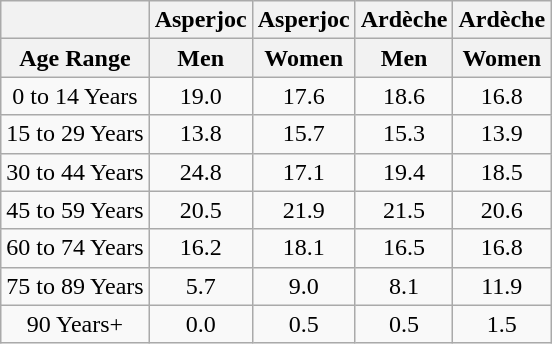<table class="wikitable" style="text-align:center;">
<tr>
<th></th>
<th><strong>Asperjoc</strong></th>
<th><strong>Asperjoc</strong></th>
<th><strong>Ardèche</strong></th>
<th><strong>Ardèche</strong></th>
</tr>
<tr>
<th><strong>Age Range</strong></th>
<th><strong>Men</strong></th>
<th><strong>Women</strong></th>
<th><strong>Men</strong></th>
<th><strong>Women</strong></th>
</tr>
<tr>
<td>0 to 14 Years</td>
<td>19.0</td>
<td>17.6</td>
<td>18.6</td>
<td>16.8</td>
</tr>
<tr>
<td>15 to 29 Years</td>
<td>13.8</td>
<td>15.7</td>
<td>15.3</td>
<td>13.9</td>
</tr>
<tr>
<td>30 to 44 Years</td>
<td>24.8</td>
<td>17.1</td>
<td>19.4</td>
<td>18.5</td>
</tr>
<tr>
<td>45 to 59 Years</td>
<td>20.5</td>
<td>21.9</td>
<td>21.5</td>
<td>20.6</td>
</tr>
<tr>
<td>60 to 74 Years</td>
<td>16.2</td>
<td>18.1</td>
<td>16.5</td>
<td>16.8</td>
</tr>
<tr>
<td>75 to 89 Years</td>
<td>5.7</td>
<td>9.0</td>
<td>8.1</td>
<td>11.9</td>
</tr>
<tr>
<td>90 Years+</td>
<td>0.0</td>
<td>0.5</td>
<td>0.5</td>
<td>1.5</td>
</tr>
</table>
